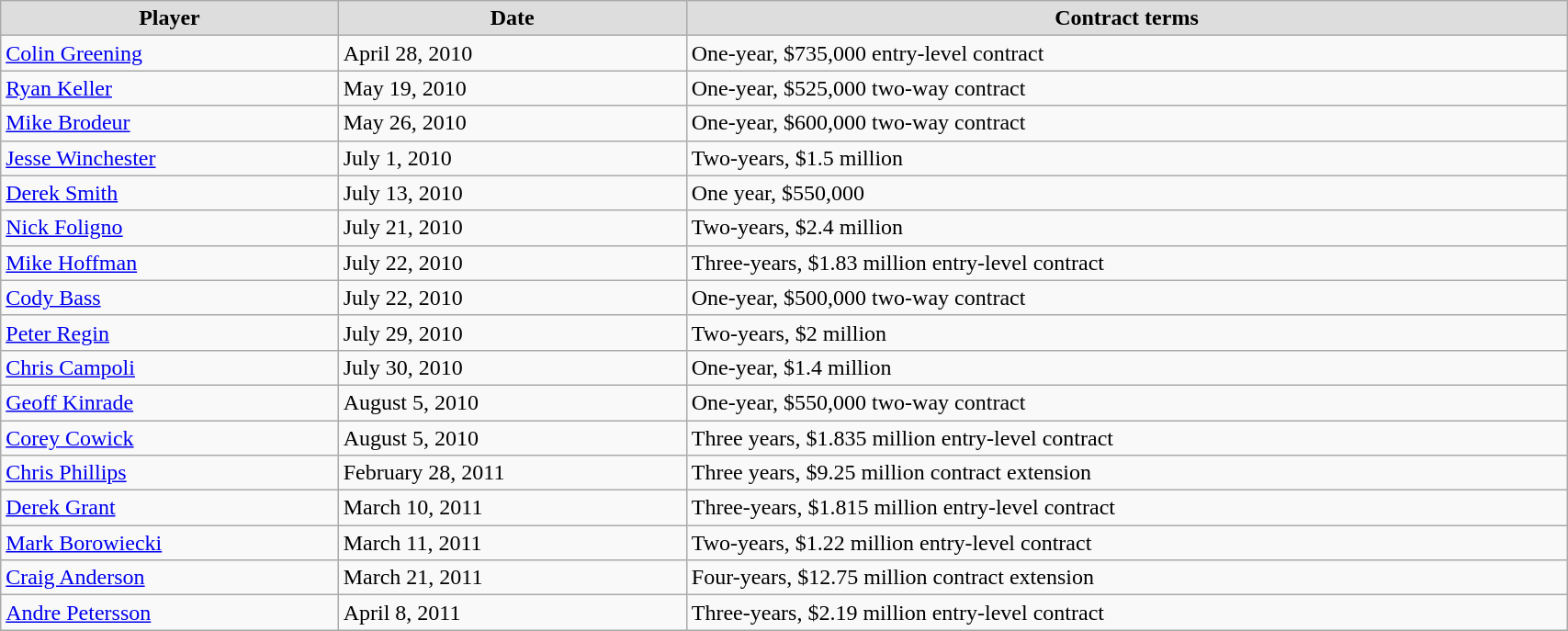<table class="wikitable" style="width:90%;">
<tr style="text-align:center; background:#ddd;">
<td><strong>Player</strong></td>
<td><strong>Date</strong></td>
<td><strong>Contract terms</strong></td>
</tr>
<tr>
<td><a href='#'>Colin Greening</a></td>
<td>April 28, 2010</td>
<td>One-year, $735,000 entry-level contract</td>
</tr>
<tr>
<td><a href='#'>Ryan Keller</a></td>
<td>May 19, 2010</td>
<td>One-year, $525,000 two-way contract</td>
</tr>
<tr>
<td><a href='#'>Mike Brodeur</a></td>
<td>May 26, 2010</td>
<td>One-year, $600,000 two-way contract</td>
</tr>
<tr>
<td><a href='#'>Jesse Winchester</a></td>
<td>July 1, 2010</td>
<td>Two-years, $1.5 million</td>
</tr>
<tr>
<td><a href='#'>Derek Smith</a></td>
<td>July 13, 2010</td>
<td>One year, $550,000</td>
</tr>
<tr>
<td><a href='#'>Nick Foligno</a></td>
<td>July 21, 2010</td>
<td>Two-years, $2.4 million</td>
</tr>
<tr>
<td><a href='#'>Mike Hoffman</a></td>
<td>July 22, 2010</td>
<td>Three-years, $1.83 million entry-level contract</td>
</tr>
<tr>
<td><a href='#'>Cody Bass</a></td>
<td>July 22, 2010</td>
<td>One-year, $500,000 two-way contract</td>
</tr>
<tr>
<td><a href='#'>Peter Regin</a></td>
<td>July 29, 2010</td>
<td>Two-years, $2 million</td>
</tr>
<tr>
<td><a href='#'>Chris Campoli</a></td>
<td>July 30, 2010</td>
<td>One-year, $1.4 million</td>
</tr>
<tr>
<td><a href='#'>Geoff Kinrade</a></td>
<td>August 5, 2010</td>
<td>One-year, $550,000 two-way contract</td>
</tr>
<tr>
<td><a href='#'>Corey Cowick</a></td>
<td>August 5, 2010</td>
<td>Three years, $1.835 million entry-level contract</td>
</tr>
<tr>
<td><a href='#'>Chris Phillips</a></td>
<td>February 28, 2011</td>
<td>Three years, $9.25 million contract extension</td>
</tr>
<tr>
<td><a href='#'>Derek Grant</a></td>
<td>March 10, 2011</td>
<td>Three-years, $1.815 million entry-level contract</td>
</tr>
<tr>
<td><a href='#'>Mark Borowiecki</a></td>
<td>March 11, 2011</td>
<td>Two-years, $1.22 million entry-level contract</td>
</tr>
<tr>
<td><a href='#'>Craig Anderson</a></td>
<td>March 21, 2011</td>
<td>Four-years, $12.75 million contract extension</td>
</tr>
<tr>
<td><a href='#'>Andre Petersson</a></td>
<td>April 8, 2011</td>
<td>Three-years, $2.19 million entry-level contract</td>
</tr>
</table>
